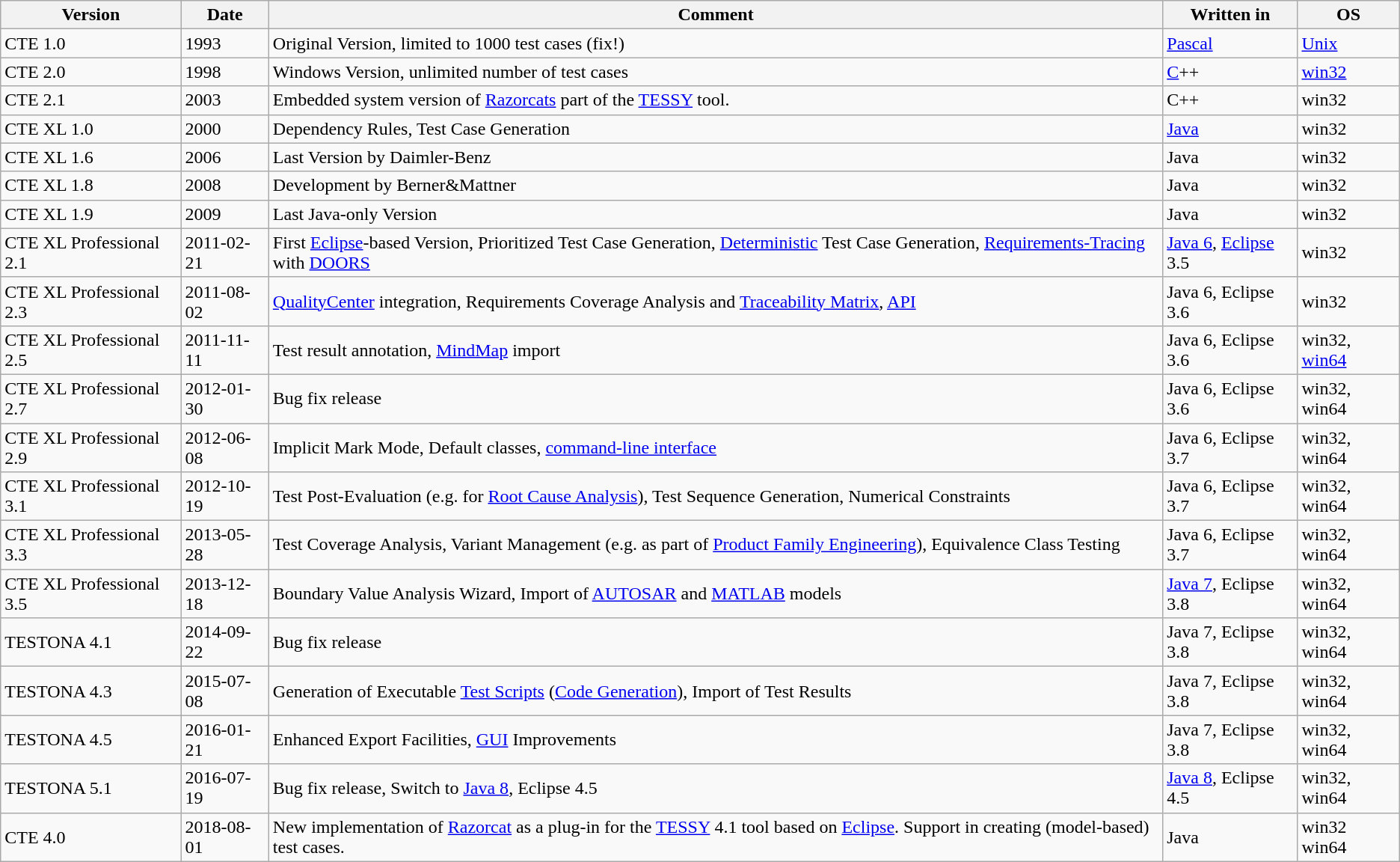<table class="wikitable sortable">
<tr>
<th>Version</th>
<th>Date</th>
<th>Comment</th>
<th>Written in</th>
<th>OS</th>
</tr>
<tr>
<td>CTE 1.0</td>
<td>1993</td>
<td>Original Version,  limited to 1000 test cases (fix!)</td>
<td><a href='#'>Pascal</a></td>
<td><a href='#'>Unix</a></td>
</tr>
<tr>
<td>CTE 2.0</td>
<td>1998</td>
<td>Windows Version, unlimited number of test cases</td>
<td><a href='#'>C</a>++</td>
<td><a href='#'>win32</a></td>
</tr>
<tr>
<td>CTE 2.1</td>
<td>2003</td>
<td>Embedded system version of <a href='#'>Razorcats</a> part of the <a href='#'>TESSY</a> tool.</td>
<td>C++</td>
<td>win32</td>
</tr>
<tr>
<td>CTE XL 1.0</td>
<td>2000</td>
<td>Dependency Rules, Test Case Generation</td>
<td><a href='#'>Java</a></td>
<td>win32</td>
</tr>
<tr>
<td>CTE XL 1.6</td>
<td>2006</td>
<td>Last Version by Daimler-Benz</td>
<td>Java</td>
<td>win32</td>
</tr>
<tr>
<td>CTE XL 1.8</td>
<td>2008</td>
<td>Development by Berner&Mattner</td>
<td>Java</td>
<td>win32</td>
</tr>
<tr>
<td>CTE XL 1.9</td>
<td>2009</td>
<td>Last Java-only Version</td>
<td>Java</td>
<td>win32</td>
</tr>
<tr>
<td>CTE XL Professional 2.1</td>
<td>2011-02-21</td>
<td>First <a href='#'>Eclipse</a>-based Version, Prioritized Test Case Generation, <a href='#'>Deterministic</a> Test Case Generation, <a href='#'>Requirements-Tracing</a> with <a href='#'>DOORS</a></td>
<td><a href='#'>Java 6</a>, <a href='#'>Eclipse</a> 3.5</td>
<td>win32</td>
</tr>
<tr>
<td>CTE XL Professional 2.3</td>
<td>2011-08-02</td>
<td><a href='#'>QualityCenter</a> integration, Requirements Coverage Analysis and <a href='#'>Traceability Matrix</a>, <a href='#'>API</a></td>
<td>Java 6, Eclipse 3.6</td>
<td>win32</td>
</tr>
<tr>
<td>CTE XL Professional 2.5</td>
<td>2011-11-11</td>
<td>Test result annotation, <a href='#'>MindMap</a> import</td>
<td>Java 6, Eclipse 3.6</td>
<td>win32, <a href='#'>win64</a></td>
</tr>
<tr>
<td>CTE XL Professional 2.7</td>
<td>2012-01-30</td>
<td>Bug fix release</td>
<td>Java 6, Eclipse 3.6</td>
<td>win32, win64</td>
</tr>
<tr>
<td>CTE XL Professional 2.9</td>
<td>2012-06-08</td>
<td>Implicit Mark Mode, Default classes, <a href='#'>command-line interface</a></td>
<td>Java 6, Eclipse 3.7</td>
<td>win32, win64</td>
</tr>
<tr>
<td>CTE XL Professional 3.1</td>
<td>2012-10-19</td>
<td>Test Post-Evaluation (e.g. for <a href='#'>Root Cause Analysis</a>), Test Sequence Generation, Numerical Constraints</td>
<td>Java 6, Eclipse 3.7</td>
<td>win32, win64</td>
</tr>
<tr>
<td>CTE XL Professional 3.3</td>
<td>2013-05-28</td>
<td>Test Coverage Analysis, Variant Management (e.g. as part of <a href='#'>Product Family Engineering</a>), Equivalence Class Testing</td>
<td>Java 6, Eclipse 3.7</td>
<td>win32, win64</td>
</tr>
<tr>
<td>CTE XL Professional 3.5</td>
<td>2013-12-18</td>
<td>Boundary Value Analysis Wizard, Import of <a href='#'>AUTOSAR</a> and <a href='#'>MATLAB</a> models</td>
<td><a href='#'>Java 7</a>, Eclipse 3.8</td>
<td>win32, win64</td>
</tr>
<tr>
<td>TESTONA 4.1</td>
<td>2014-09-22</td>
<td>Bug fix release</td>
<td>Java 7, Eclipse 3.8</td>
<td>win32, win64</td>
</tr>
<tr>
<td>TESTONA 4.3</td>
<td>2015-07-08</td>
<td>Generation of Executable <a href='#'>Test Scripts</a> (<a href='#'>Code Generation</a>), Import of Test Results</td>
<td>Java 7, Eclipse 3.8</td>
<td>win32, win64</td>
</tr>
<tr>
<td>TESTONA 4.5</td>
<td>2016-01-21</td>
<td>Enhanced Export Facilities, <a href='#'>GUI</a> Improvements</td>
<td>Java 7, Eclipse 3.8</td>
<td>win32, win64</td>
</tr>
<tr>
<td>TESTONA 5.1</td>
<td>2016-07-19</td>
<td>Bug fix release, Switch to <a href='#'>Java 8</a>, Eclipse 4.5</td>
<td><a href='#'>Java 8</a>, Eclipse 4.5</td>
<td>win32, win64</td>
</tr>
<tr>
<td>CTE 4.0</td>
<td>2018-08-01</td>
<td>New implementation of <a href='#'>Razorcat</a> as a plug-in for the <a href='#'>TESSY</a> 4.1 tool based on <a href='#'>Eclipse</a>. Support in creating (model-based) test cases.</td>
<td>Java</td>
<td>win32<br>win64</td>
</tr>
</table>
